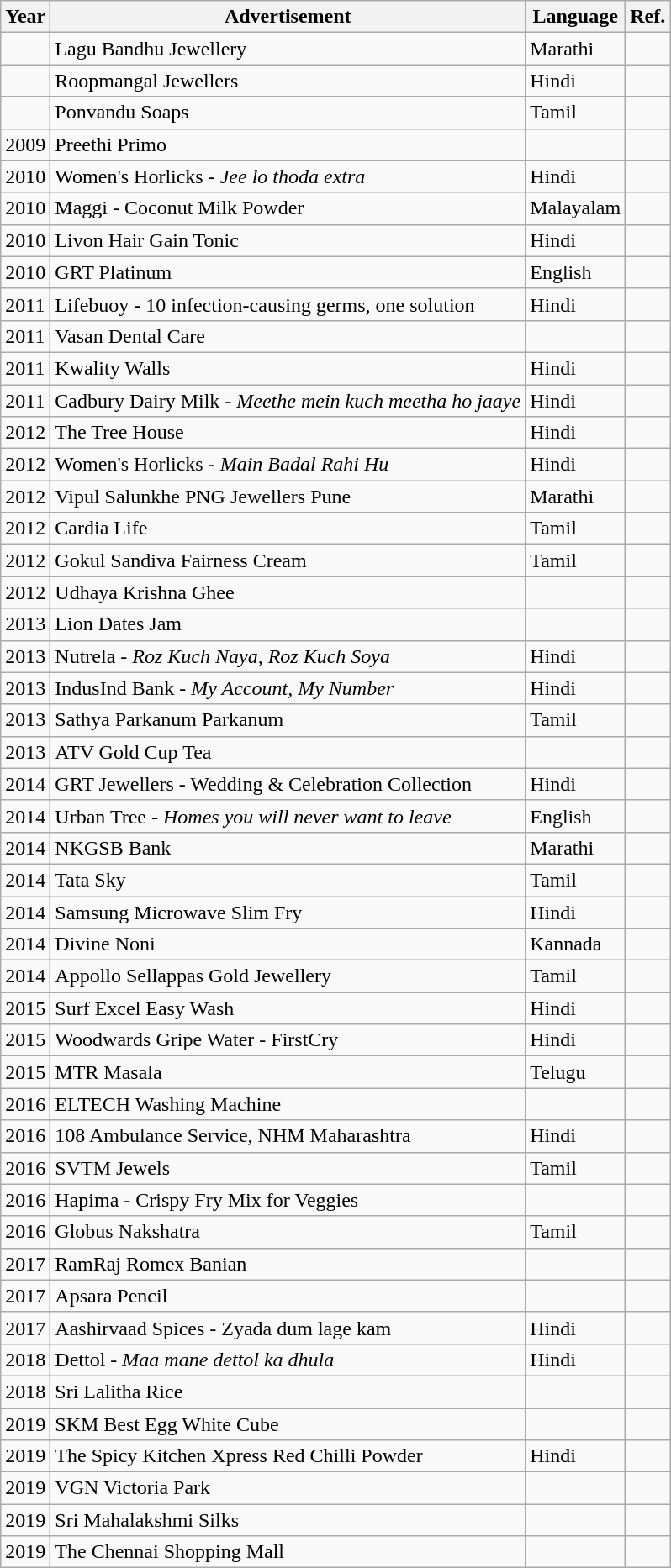<table class="wikitable">
<tr>
<th>Year</th>
<th>Advertisement</th>
<th>Language</th>
<th>Ref.</th>
</tr>
<tr>
<td></td>
<td>Lagu Bandhu Jewellery</td>
<td>Marathi</td>
<td></td>
</tr>
<tr>
<td></td>
<td>Roopmangal Jewellers</td>
<td>Hindi</td>
<td></td>
</tr>
<tr>
<td></td>
<td>Ponvandu Soaps</td>
<td>Tamil</td>
<td></td>
</tr>
<tr>
<td>2009</td>
<td>Preethi Primo</td>
<td></td>
<td></td>
</tr>
<tr>
<td>2010</td>
<td>Women's Horlicks - <em>Jee lo thoda extra</em></td>
<td>Hindi</td>
<td></td>
</tr>
<tr>
<td>2010</td>
<td>Maggi - Coconut Milk Powder</td>
<td>Malayalam</td>
<td></td>
</tr>
<tr>
<td>2010</td>
<td>Livon Hair Gain Tonic</td>
<td>Hindi</td>
<td></td>
</tr>
<tr>
<td>2010</td>
<td>GRT Platinum</td>
<td>English</td>
<td></td>
</tr>
<tr>
<td>2011</td>
<td>Lifebuoy - 10 infection-causing germs, one solution</td>
<td>Hindi</td>
<td></td>
</tr>
<tr>
<td>2011</td>
<td>Vasan Dental Care</td>
<td></td>
<td></td>
</tr>
<tr>
<td>2011</td>
<td>Kwality Walls</td>
<td>Hindi</td>
<td></td>
</tr>
<tr>
<td>2011</td>
<td>Cadbury Dairy Milk - <em>Meethe mein kuch meetha ho jaaye</em></td>
<td>Hindi</td>
<td></td>
</tr>
<tr>
<td>2012</td>
<td>The Tree House</td>
<td>Hindi</td>
<td></td>
</tr>
<tr>
<td>2012</td>
<td>Women's Horlicks - <em>Main Badal Rahi Hu</em></td>
<td>Hindi</td>
<td></td>
</tr>
<tr>
<td>2012</td>
<td>Vipul Salunkhe PNG Jewellers Pune</td>
<td>Marathi</td>
<td></td>
</tr>
<tr>
<td>2012</td>
<td>Cardia Life</td>
<td>Tamil</td>
<td></td>
</tr>
<tr>
<td>2012</td>
<td>Gokul Sandiva Fairness Cream</td>
<td>Tamil</td>
<td></td>
</tr>
<tr>
<td>2012</td>
<td>Udhaya Krishna Ghee</td>
<td></td>
<td></td>
</tr>
<tr>
<td>2013</td>
<td>Lion Dates Jam</td>
<td></td>
<td></td>
</tr>
<tr>
<td>2013</td>
<td>Nutrela - <em>Roz Kuch Naya, Roz Kuch Soya</em></td>
<td>Hindi</td>
<td></td>
</tr>
<tr>
<td>2013</td>
<td>IndusInd Bank - <em>My Account, My Number</em></td>
<td>Hindi</td>
<td></td>
</tr>
<tr>
<td>2013</td>
<td>Sathya Parkanum Parkanum</td>
<td>Tamil</td>
<td></td>
</tr>
<tr>
<td>2013</td>
<td>ATV Gold Cup Tea</td>
<td></td>
<td></td>
</tr>
<tr>
<td>2014</td>
<td>GRT Jewellers - Wedding & Celebration Collection</td>
<td>Hindi</td>
<td></td>
</tr>
<tr>
<td>2014</td>
<td>Urban Tree - <em>Homes you will never want to leave</em></td>
<td>English</td>
<td></td>
</tr>
<tr>
<td>2014</td>
<td>NKGSB Bank</td>
<td>Marathi</td>
<td></td>
</tr>
<tr>
<td>2014</td>
<td>Tata Sky</td>
<td>Tamil</td>
<td></td>
</tr>
<tr>
<td>2014</td>
<td>Samsung Microwave Slim Fry</td>
<td>Hindi</td>
<td></td>
</tr>
<tr>
<td>2014</td>
<td>Divine Noni</td>
<td>Kannada</td>
<td></td>
</tr>
<tr>
<td>2014</td>
<td>Appollo Sellappas Gold Jewellery</td>
<td>Tamil</td>
<td></td>
</tr>
<tr>
<td>2015</td>
<td>Surf Excel Easy Wash</td>
<td>Hindi</td>
<td></td>
</tr>
<tr>
<td>2015</td>
<td>Woodwards Gripe Water - FirstCry</td>
<td>Hindi</td>
<td></td>
</tr>
<tr>
<td>2015</td>
<td>MTR Masala</td>
<td>Telugu</td>
<td></td>
</tr>
<tr>
<td>2016</td>
<td>ELTECH Washing Machine</td>
<td></td>
<td></td>
</tr>
<tr>
<td>2016</td>
<td>108 Ambulance Service, NHM Maharashtra</td>
<td>Hindi</td>
<td></td>
</tr>
<tr>
<td>2016</td>
<td>SVTM Jewels</td>
<td>Tamil</td>
<td></td>
</tr>
<tr>
<td>2016</td>
<td>Hapima - Crispy Fry Mix for Veggies</td>
<td></td>
<td></td>
</tr>
<tr>
<td>2016</td>
<td>Globus Nakshatra</td>
<td>Tamil</td>
<td></td>
</tr>
<tr>
<td>2017</td>
<td>RamRaj Romex Banian</td>
<td></td>
<td></td>
</tr>
<tr>
<td>2017</td>
<td>Apsara Pencil</td>
<td></td>
<td></td>
</tr>
<tr>
<td>2017</td>
<td>Aashirvaad Spices - Zyada dum lage kam</td>
<td>Hindi</td>
<td></td>
</tr>
<tr>
<td>2018</td>
<td>Dettol - <em>Maa mane dettol ka dhula</em></td>
<td>Hindi</td>
<td></td>
</tr>
<tr>
<td>2018</td>
<td>Sri Lalitha Rice</td>
<td></td>
<td></td>
</tr>
<tr>
<td>2019</td>
<td>SKM Best Egg White Cube</td>
<td></td>
<td></td>
</tr>
<tr>
<td>2019</td>
<td>The Spicy Kitchen Xpress Red Chilli Powder</td>
<td>Hindi</td>
<td></td>
</tr>
<tr>
<td>2019</td>
<td>VGN Victoria Park</td>
<td></td>
<td></td>
</tr>
<tr>
<td>2019</td>
<td>Sri Mahalakshmi Silks</td>
<td></td>
<td></td>
</tr>
<tr>
<td>2019</td>
<td>The Chennai Shopping Mall</td>
<td></td>
<td></td>
</tr>
</table>
